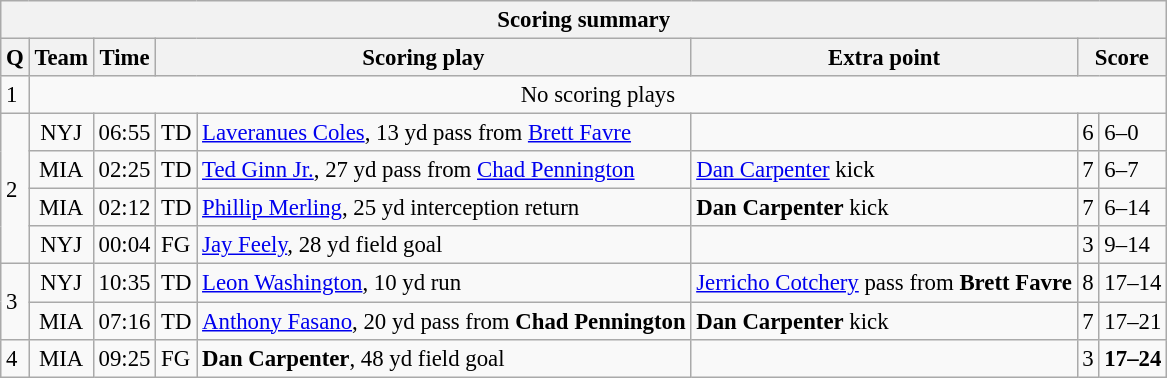<table class="wikitable" style="font-size: 95%;">
<tr>
<th colspan=8>Scoring summary</th>
</tr>
<tr>
<th>Q</th>
<th>Team</th>
<th>Time</th>
<th colspan=2>Scoring play</th>
<th>Extra point</th>
<th colspan=2>Score</th>
</tr>
<tr>
<td>1</td>
<td align=center colspan="7">No scoring plays</td>
</tr>
<tr>
<td rowspan="4">2</td>
<td align=center>NYJ</td>
<td align=right>06:55</td>
<td>TD</td>
<td><a href='#'>Laveranues Coles</a>, 13 yd pass from <a href='#'>Brett Favre</a></td>
<td></td>
<td>6</td>
<td>6–0</td>
</tr>
<tr>
<td align=center>MIA</td>
<td align=right>02:25</td>
<td>TD</td>
<td><a href='#'>Ted Ginn Jr.</a>, 27 yd pass from <a href='#'>Chad Pennington</a></td>
<td><a href='#'>Dan Carpenter</a> kick</td>
<td>7</td>
<td>6–7</td>
</tr>
<tr>
<td align=center>MIA</td>
<td align=right>02:12</td>
<td>TD</td>
<td><a href='#'>Phillip Merling</a>, 25 yd interception return</td>
<td><strong>Dan Carpenter</strong> kick</td>
<td>7</td>
<td>6–14</td>
</tr>
<tr>
<td align=center>NYJ</td>
<td align=right>00:04</td>
<td>FG</td>
<td><a href='#'>Jay Feely</a>, 28 yd field goal</td>
<td></td>
<td>3</td>
<td>9–14</td>
</tr>
<tr>
<td rowspan="2">3</td>
<td align=center>NYJ</td>
<td align=right>10:35</td>
<td>TD</td>
<td><a href='#'>Leon Washington</a>, 10 yd run</td>
<td><a href='#'>Jerricho Cotchery</a> pass from <strong>Brett Favre</strong></td>
<td>8</td>
<td>17–14</td>
</tr>
<tr>
<td align=center>MIA</td>
<td align=right>07:16</td>
<td>TD</td>
<td><a href='#'>Anthony Fasano</a>, 20 yd pass from <strong>Chad Pennington</strong></td>
<td><strong>Dan Carpenter</strong> kick</td>
<td>7</td>
<td>17–21</td>
</tr>
<tr>
<td>4</td>
<td align=center>MIA</td>
<td align=right>09:25</td>
<td>FG</td>
<td><strong>Dan Carpenter</strong>, 48 yd field goal</td>
<td></td>
<td>3</td>
<td><strong>17–24</strong></td>
</tr>
</table>
